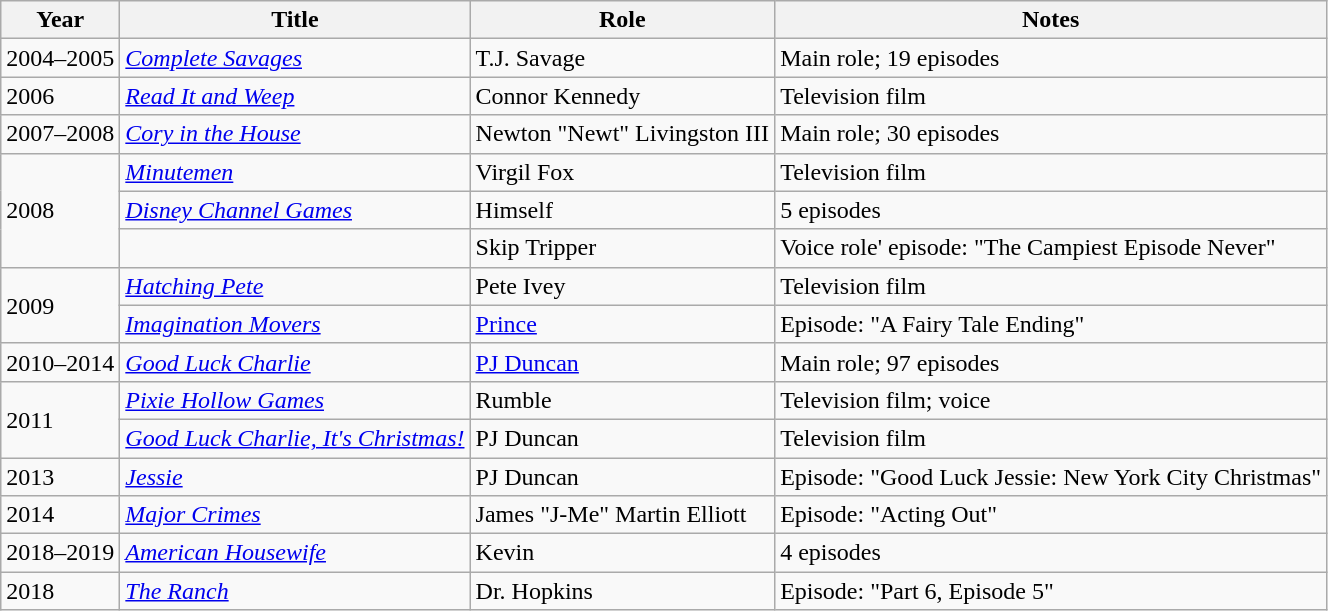<table class="wikitable sortable">
<tr>
<th>Year</th>
<th>Title</th>
<th>Role</th>
<th class="unsortable">Notes</th>
</tr>
<tr>
<td>2004–2005</td>
<td><em><a href='#'>Complete Savages</a></em></td>
<td>T.J. Savage</td>
<td>Main role; 19 episodes</td>
</tr>
<tr>
<td>2006</td>
<td><em><a href='#'>Read It and Weep</a></em></td>
<td>Connor Kennedy</td>
<td>Television film</td>
</tr>
<tr>
<td>2007–2008</td>
<td><em><a href='#'>Cory in the House</a></em></td>
<td>Newton "Newt" Livingston III</td>
<td>Main role; 30 episodes</td>
</tr>
<tr>
<td rowspan="3">2008</td>
<td><em><a href='#'>Minutemen</a></em></td>
<td>Virgil Fox</td>
<td>Television film</td>
</tr>
<tr>
<td><em><a href='#'>Disney Channel Games</a></em></td>
<td>Himself</td>
<td>5 episodes</td>
</tr>
<tr>
<td><em></em></td>
<td>Skip Tripper</td>
<td>Voice role' episode: "The Campiest Episode Never"</td>
</tr>
<tr>
<td rowspan="2">2009</td>
<td><em><a href='#'>Hatching Pete</a></em></td>
<td>Pete Ivey</td>
<td>Television film</td>
</tr>
<tr>
<td><em><a href='#'>Imagination Movers</a></em></td>
<td><a href='#'>Prince</a></td>
<td>Episode: "A Fairy Tale Ending"</td>
</tr>
<tr>
<td>2010–2014</td>
<td><em><a href='#'>Good Luck Charlie</a></em></td>
<td><a href='#'>PJ Duncan</a></td>
<td>Main role; 97 episodes</td>
</tr>
<tr>
<td rowspan="2">2011</td>
<td><em><a href='#'>Pixie Hollow Games</a></em></td>
<td>Rumble</td>
<td>Television film; voice</td>
</tr>
<tr>
<td><em><a href='#'>Good Luck Charlie, It's Christmas!</a></em></td>
<td>PJ Duncan</td>
<td>Television film</td>
</tr>
<tr>
<td>2013</td>
<td><em><a href='#'>Jessie</a></em></td>
<td>PJ Duncan</td>
<td>Episode: "Good Luck Jessie: New York City Christmas"</td>
</tr>
<tr>
<td>2014</td>
<td><em><a href='#'>Major Crimes</a></em></td>
<td>James "J-Me" Martin Elliott</td>
<td>Episode: "Acting Out"</td>
</tr>
<tr>
<td>2018–2019</td>
<td><em><a href='#'>American Housewife</a></em></td>
<td>Kevin</td>
<td>4 episodes</td>
</tr>
<tr>
<td>2018</td>
<td><em><a href='#'>The Ranch</a></em></td>
<td>Dr. Hopkins</td>
<td>Episode: "Part 6, Episode 5"</td>
</tr>
</table>
